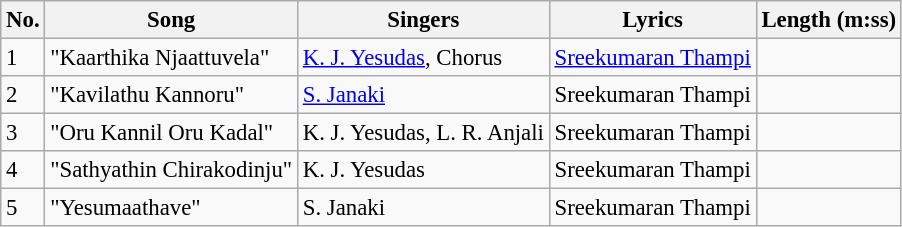<table class="wikitable" style="font-size:95%;">
<tr>
<th>No.</th>
<th>Song</th>
<th>Singers</th>
<th>Lyrics</th>
<th>Length (m:ss)</th>
</tr>
<tr>
<td>1</td>
<td>"Kaarthika Njaattuvela"</td>
<td><a href='#'>K. J. Yesudas</a>, Chorus</td>
<td><a href='#'>Sreekumaran Thampi</a></td>
<td></td>
</tr>
<tr>
<td>2</td>
<td>"Kavilathu Kannoru"</td>
<td><a href='#'>S. Janaki</a></td>
<td>Sreekumaran Thampi</td>
<td></td>
</tr>
<tr>
<td>3</td>
<td>"Oru Kannil Oru Kadal"</td>
<td>K. J. Yesudas, L. R. Anjali</td>
<td>Sreekumaran Thampi</td>
<td></td>
</tr>
<tr>
<td>4</td>
<td>"Sathyathin Chirakodinju"</td>
<td>K. J. Yesudas</td>
<td>Sreekumaran Thampi</td>
<td></td>
</tr>
<tr>
<td>5</td>
<td>"Yesumaathave"</td>
<td>S. Janaki</td>
<td>Sreekumaran Thampi</td>
<td></td>
</tr>
</table>
